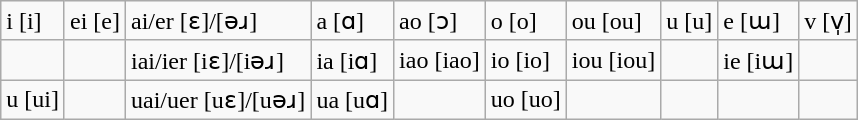<table class="wikitable">
<tr>
<td>i [i]</td>
<td>ei [e]</td>
<td>ai/er [ɛ]/[əɹ]</td>
<td>a [ɑ]</td>
<td>ao [ɔ]</td>
<td>o [o]</td>
<td>ou [ou]</td>
<td>u [u]</td>
<td>e [ɯ]</td>
<td>v [v̩]</td>
</tr>
<tr>
<td></td>
<td></td>
<td>iai/ier [iɛ]/[iəɹ]</td>
<td>ia [iɑ]</td>
<td>iao [iao]</td>
<td>io [io]</td>
<td>iou [iou]</td>
<td></td>
<td>ie [iɯ]</td>
<td></td>
</tr>
<tr>
<td>u [ui]</td>
<td></td>
<td>uai/uer [uɛ]/[uəɹ]</td>
<td>ua [uɑ]</td>
<td></td>
<td>uo [uo]</td>
<td></td>
<td></td>
<td></td>
<td></td>
</tr>
</table>
